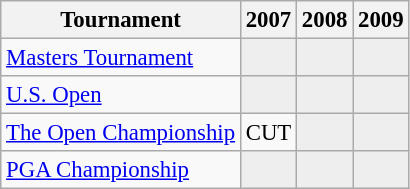<table class="wikitable" style="font-size:95%;text-align:center;">
<tr>
<th>Tournament</th>
<th>2007</th>
<th>2008</th>
<th>2009</th>
</tr>
<tr>
<td align=left><a href='#'>Masters Tournament</a></td>
<td style="background:#eeeeee;"></td>
<td style="background:#eeeeee;"></td>
<td style="background:#eeeeee;"></td>
</tr>
<tr>
<td align=left><a href='#'>U.S. Open</a></td>
<td style="background:#eeeeee;"></td>
<td style="background:#eeeeee;"></td>
<td style="background:#eeeeee;"></td>
</tr>
<tr>
<td align=left><a href='#'>The Open Championship</a></td>
<td>CUT</td>
<td style="background:#eeeeee;"></td>
<td style="background:#eeeeee;"></td>
</tr>
<tr>
<td align=left><a href='#'>PGA Championship</a></td>
<td style="background:#eeeeee;"></td>
<td style="background:#eeeeee;"></td>
<td style="background:#eeeeee;"></td>
</tr>
</table>
